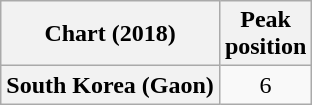<table class="wikitable plainrowheaders" style="text-align:center">
<tr>
<th scope="col">Chart (2018)</th>
<th scope="col">Peak<br>position</th>
</tr>
<tr>
<th scope="row">South Korea (Gaon)</th>
<td>6</td>
</tr>
</table>
